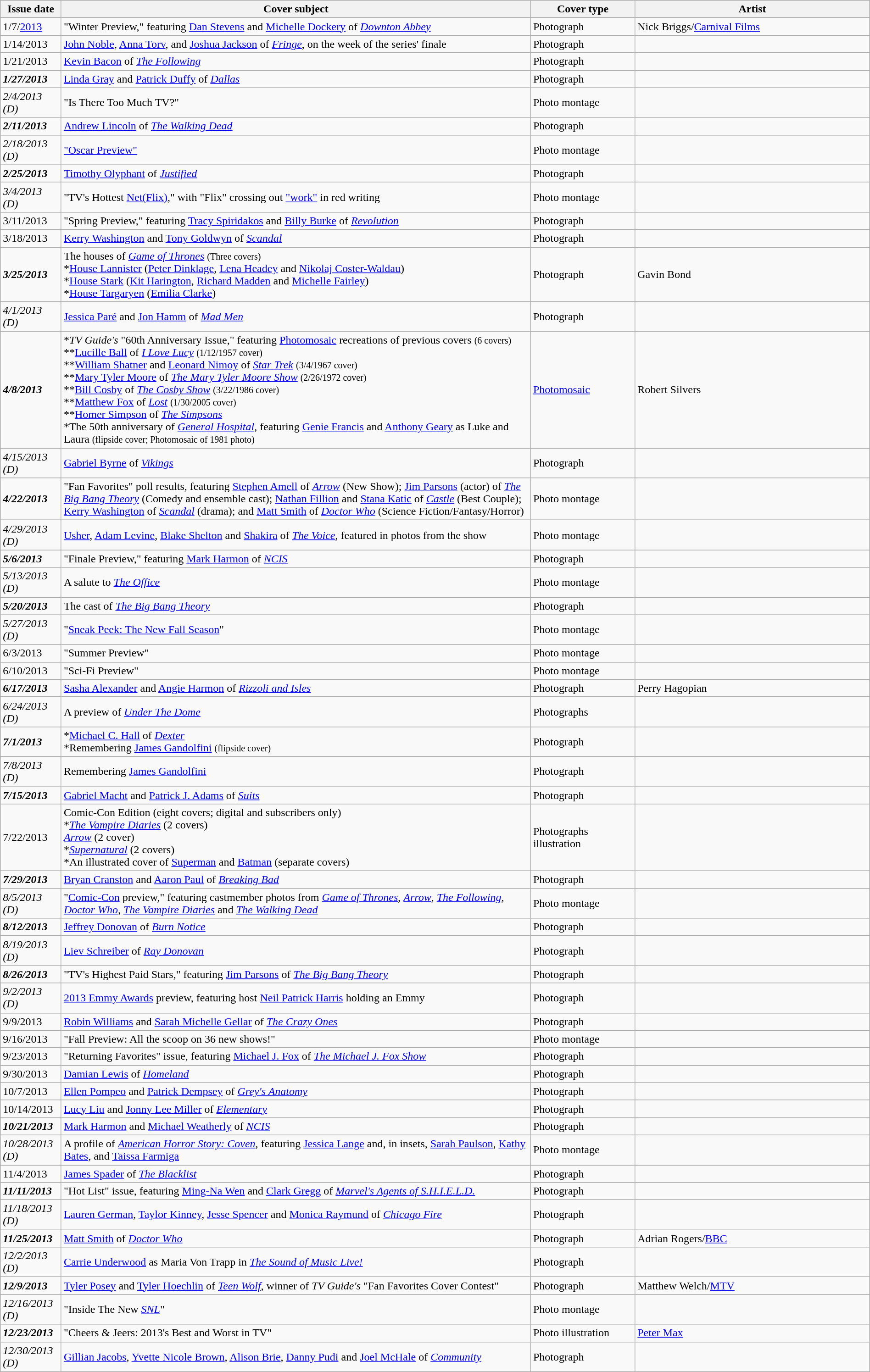<table class="wikitable sortable" width=100% style="font-size:100%;">
<tr>
<th width=7%>Issue date</th>
<th width=54%>Cover subject</th>
<th width=12%>Cover type</th>
<th width=27%>Artist</th>
</tr>
<tr>
<td>1/7/<a href='#'>2013</a></td>
<td>"Winter Preview," featuring <a href='#'>Dan Stevens</a> and <a href='#'>Michelle Dockery</a> of <em><a href='#'>Downton Abbey</a></em></td>
<td>Photograph</td>
<td>Nick Briggs/<a href='#'>Carnival Films</a></td>
</tr>
<tr>
<td>1/14/2013</td>
<td><a href='#'>John Noble</a>, <a href='#'>Anna Torv</a>, and <a href='#'>Joshua Jackson</a> of <em><a href='#'>Fringe</a></em>, on the week of the series' finale</td>
<td>Photograph</td>
<td></td>
</tr>
<tr>
<td>1/21/2013</td>
<td><a href='#'>Kevin Bacon</a> of <em><a href='#'>The Following</a></em></td>
<td>Photograph</td>
<td></td>
</tr>
<tr>
<td><strong><em>1/27/2013</em></strong></td>
<td><a href='#'>Linda Gray</a> and <a href='#'>Patrick Duffy</a> of <em><a href='#'>Dallas</a></em></td>
<td>Photograph</td>
<td></td>
</tr>
<tr>
<td><em>2/4/2013 (D)</em></td>
<td>"Is There Too Much TV?"</td>
<td>Photo montage</td>
<td></td>
</tr>
<tr>
<td><strong><em>2/11/2013</em></strong></td>
<td><a href='#'>Andrew Lincoln</a> of <em><a href='#'>The Walking Dead</a></em></td>
<td>Photograph</td>
<td></td>
</tr>
<tr>
<td><em>2/18/2013 (D)</em></td>
<td><a href='#'>"Oscar Preview"</a></td>
<td>Photo montage</td>
<td></td>
</tr>
<tr>
<td><strong><em>2/25/2013</em></strong></td>
<td><a href='#'>Timothy Olyphant</a> of <em><a href='#'>Justified</a></em></td>
<td>Photograph</td>
<td></td>
</tr>
<tr>
<td><em>3/4/2013 (D)</em></td>
<td>"TV's Hottest <a href='#'>Net(Flix)</a>," with "Flix" crossing out <a href='#'>"work"</a> in red writing</td>
<td>Photo montage</td>
<td></td>
</tr>
<tr>
<td>3/11/2013</td>
<td>"Spring Preview," featuring <a href='#'>Tracy Spiridakos</a> and <a href='#'>Billy Burke</a> of <em><a href='#'>Revolution</a></em></td>
<td>Photograph</td>
<td></td>
</tr>
<tr>
<td>3/18/2013</td>
<td><a href='#'>Kerry Washington</a> and <a href='#'>Tony Goldwyn</a> of <em><a href='#'>Scandal</a></em></td>
<td>Photograph</td>
<td></td>
</tr>
<tr>
<td><strong><em>3/25/2013</em></strong></td>
<td>The houses of <em><a href='#'>Game of Thrones</a></em> <small>(Three covers)</small><br>*<a href='#'>House Lannister</a> (<a href='#'>Peter Dinklage</a>, <a href='#'>Lena Headey</a> and <a href='#'>Nikolaj Coster-Waldau</a>)<br>*<a href='#'>House Stark</a> (<a href='#'>Kit Harington</a>, <a href='#'>Richard Madden</a> and <a href='#'>Michelle Fairley</a>)<br>*<a href='#'>House Targaryen</a> (<a href='#'>Emilia Clarke</a>)</td>
<td>Photograph</td>
<td>Gavin Bond</td>
</tr>
<tr>
<td><em>4/1/2013 (D)</em></td>
<td><a href='#'>Jessica Paré</a> and <a href='#'>Jon Hamm</a> of <em><a href='#'>Mad Men</a></em></td>
<td>Photograph</td>
<td></td>
</tr>
<tr>
<td><strong><em>4/8/2013</em></strong></td>
<td>*<em>TV Guide's</em> "60th Anniversary Issue," featuring <a href='#'>Photomosaic</a> recreations of previous covers <small>(6 covers)</small><br>**<a href='#'>Lucille Ball</a> of <em><a href='#'>I Love Lucy</a></em> <small>(1/12/1957 cover)</small><br>**<a href='#'>William Shatner</a> and <a href='#'>Leonard Nimoy</a> of <em><a href='#'>Star Trek</a></em> <small>(3/4/1967 cover)</small><br>**<a href='#'>Mary Tyler Moore</a> of <em><a href='#'>The Mary Tyler Moore Show</a></em> <small>(2/26/1972 cover)</small><br>**<a href='#'>Bill Cosby</a> of <em><a href='#'>The Cosby Show</a></em> <small>(3/22/1986 cover)</small><br>**<a href='#'>Matthew Fox</a> of <em><a href='#'>Lost</a></em> <small>(1/30/2005 cover)</small><br>**<a href='#'>Homer Simpson</a> of <em><a href='#'>The Simpsons</a></em><br>*The 50th anniversary of <em><a href='#'>General Hospital</a></em>, featuring <a href='#'>Genie Francis</a> and <a href='#'>Anthony Geary</a> as Luke and Laura <small>(flipside cover; Photomosaic of 1981 photo)</small></td>
<td><a href='#'>Photomosaic</a></td>
<td>Robert Silvers</td>
</tr>
<tr>
<td><em>4/15/2013 (D)</em></td>
<td><a href='#'>Gabriel Byrne</a> of <em><a href='#'>Vikings</a></em></td>
<td>Photograph</td>
<td></td>
</tr>
<tr>
<td><strong><em>4/22/2013</em></strong></td>
<td>"Fan Favorites" poll results, featuring <a href='#'>Stephen Amell</a> of <em><a href='#'>Arrow</a></em> (New Show); <a href='#'>Jim Parsons</a> (actor) of <em><a href='#'>The Big Bang Theory</a></em> (Comedy and ensemble cast); <a href='#'>Nathan Fillion</a> and <a href='#'>Stana Katic</a> of <em><a href='#'>Castle</a></em> (Best Couple); <a href='#'>Kerry Washington</a> of <em><a href='#'>Scandal</a></em> (drama); and <a href='#'>Matt Smith</a> of <em><a href='#'>Doctor Who</a></em> (Science Fiction/Fantasy/Horror)</td>
<td>Photo montage</td>
<td></td>
</tr>
<tr>
<td><em>4/29/2013 (D)</em></td>
<td><a href='#'>Usher</a>, <a href='#'>Adam Levine</a>, <a href='#'>Blake Shelton</a> and <a href='#'>Shakira</a> of <em><a href='#'>The Voice</a></em>, featured in photos from the show</td>
<td>Photo montage</td>
<td></td>
</tr>
<tr>
<td><strong><em>5/6/2013</em></strong></td>
<td>"Finale Preview," featuring <a href='#'>Mark Harmon</a> of <em><a href='#'>NCIS</a></em></td>
<td>Photograph</td>
<td></td>
</tr>
<tr>
<td><em>5/13/2013 (D)</em></td>
<td>A salute to <em><a href='#'>The Office</a></em></td>
<td>Photo montage</td>
<td></td>
</tr>
<tr>
<td><strong><em>5/20/2013</em></strong></td>
<td>The cast of <em><a href='#'>The Big Bang Theory</a></em></td>
<td>Photograph</td>
<td></td>
</tr>
<tr>
<td><em>5/27/2013 (D)</em></td>
<td>"<a href='#'>Sneak Peek: The New Fall Season</a>"</td>
<td>Photo montage</td>
<td></td>
</tr>
<tr>
<td>6/3/2013</td>
<td>"Summer Preview"</td>
<td>Photo montage</td>
<td></td>
</tr>
<tr>
<td>6/10/2013</td>
<td>"Sci-Fi Preview"</td>
<td>Photo montage</td>
<td></td>
</tr>
<tr>
<td><strong><em>6/17/2013</em></strong></td>
<td><a href='#'>Sasha Alexander</a> and <a href='#'>Angie Harmon</a> of <em><a href='#'>Rizzoli and Isles</a></em></td>
<td>Photograph</td>
<td>Perry Hagopian</td>
</tr>
<tr>
<td><em>6/24/2013 (D)</em></td>
<td>A preview of <em><a href='#'>Under The Dome</a></em></td>
<td>Photographs</td>
<td></td>
</tr>
<tr>
<td><strong><em>7/1/2013</em></strong></td>
<td>*<a href='#'>Michael C. Hall</a> of <em><a href='#'>Dexter</a></em><br>*Remembering <a href='#'>James Gandolfini</a> <small>(flipside cover)</small></td>
<td>Photograph</td>
<td></td>
</tr>
<tr>
<td><em>7/8/2013 (D)</em></td>
<td>Remembering <a href='#'>James Gandolfini</a></td>
<td>Photograph</td>
<td></td>
</tr>
<tr>
<td><strong><em>7/15/2013</em></strong></td>
<td><a href='#'>Gabriel Macht</a> and <a href='#'>Patrick J. Adams</a> of <em><a href='#'>Suits</a></em></td>
<td>Photograph</td>
<td></td>
</tr>
<tr>
<td>7/22/2013</td>
<td>Comic-Con Edition (eight covers; digital and subscribers only)<br>*<em><a href='#'>The Vampire Diaries</a></em> (2 covers)<br><em><a href='#'>Arrow</a></em> (2 cover)<br>*<em><a href='#'>Supernatural</a></em> (2 covers)<br>*An illustrated cover of <a href='#'>Superman</a> and <a href='#'>Batman</a> (separate covers)</td>
<td>Photographs<br>illustration</td>
<td></td>
</tr>
<tr>
<td><strong><em>7/29/2013</em></strong></td>
<td><a href='#'>Bryan Cranston</a> and <a href='#'>Aaron Paul</a> of <em><a href='#'>Breaking Bad</a></em></td>
<td>Photograph</td>
<td></td>
</tr>
<tr>
<td><em>8/5/2013 (D)</em></td>
<td>"<a href='#'>Comic-Con</a> preview," featuring castmember photos from <em><a href='#'>Game of Thrones</a></em>, <em><a href='#'>Arrow</a></em>, <em><a href='#'>The Following</a></em>, <em><a href='#'>Doctor Who</a></em>, <em><a href='#'>The Vampire Diaries</a></em> and <em><a href='#'>The Walking Dead</a></em></td>
<td>Photo montage</td>
<td></td>
</tr>
<tr>
<td><strong><em>8/12/2013</em></strong></td>
<td><a href='#'>Jeffrey Donovan</a> of <em><a href='#'>Burn Notice</a></em></td>
<td>Photograph</td>
<td></td>
</tr>
<tr>
<td><em>8/19/2013 (D)</em></td>
<td><a href='#'>Liev Schreiber</a> of <em><a href='#'>Ray Donovan</a></em></td>
<td>Photograph</td>
<td></td>
</tr>
<tr>
<td><strong><em>8/26/2013</em></strong></td>
<td>"TV's Highest Paid Stars," featuring <a href='#'>Jim Parsons</a> of <em><a href='#'>The Big Bang Theory</a></em></td>
<td>Photograph</td>
<td></td>
</tr>
<tr>
<td><em>9/2/2013 (D)</em></td>
<td><a href='#'>2013 Emmy Awards</a> preview, featuring host <a href='#'>Neil Patrick Harris</a> holding an Emmy</td>
<td>Photograph</td>
<td></td>
</tr>
<tr>
<td>9/9/2013</td>
<td><a href='#'>Robin Williams</a> and <a href='#'>Sarah Michelle Gellar</a> of <em><a href='#'>The Crazy Ones</a></em></td>
<td>Photograph</td>
<td></td>
</tr>
<tr>
<td>9/16/2013</td>
<td>"Fall Preview: All the scoop on 36 new shows!"</td>
<td>Photo montage</td>
<td></td>
</tr>
<tr>
<td>9/23/2013</td>
<td>"Returning Favorites" issue, featuring <a href='#'>Michael J. Fox</a> of <em><a href='#'>The Michael J. Fox Show</a></em></td>
<td>Photograph</td>
<td></td>
</tr>
<tr>
<td>9/30/2013</td>
<td><a href='#'>Damian Lewis</a> of <em><a href='#'>Homeland</a></em></td>
<td>Photograph</td>
<td></td>
</tr>
<tr>
<td>10/7/2013</td>
<td><a href='#'>Ellen Pompeo</a> and <a href='#'>Patrick Dempsey</a> of <em><a href='#'>Grey's Anatomy</a></em></td>
<td>Photograph</td>
<td></td>
</tr>
<tr>
<td>10/14/2013</td>
<td><a href='#'>Lucy Liu</a> and <a href='#'>Jonny Lee Miller</a> of <em><a href='#'>Elementary</a></em></td>
<td>Photograph</td>
<td></td>
</tr>
<tr>
<td><strong><em>10/21/2013</em></strong></td>
<td><a href='#'>Mark Harmon</a> and <a href='#'>Michael Weatherly</a> of <em><a href='#'>NCIS</a></em></td>
<td>Photograph</td>
<td></td>
</tr>
<tr>
<td><em>10/28/2013 (D)</em></td>
<td>A profile of <em><a href='#'>American Horror Story: Coven</a></em>, featuring <a href='#'>Jessica Lange</a> and, in insets, <a href='#'>Sarah Paulson</a>, <a href='#'>Kathy Bates</a>, and <a href='#'>Taissa Farmiga</a></td>
<td>Photo montage</td>
<td></td>
</tr>
<tr>
<td>11/4/2013</td>
<td><a href='#'>James Spader</a> of <em><a href='#'>The Blacklist</a></em></td>
<td>Photograph</td>
<td></td>
</tr>
<tr>
<td><strong><em>11/11/2013</em></strong></td>
<td>"Hot List" issue, featuring <a href='#'>Ming-Na Wen</a> and <a href='#'>Clark Gregg</a> of <em><a href='#'>Marvel's Agents of S.H.I.E.L.D.</a></em></td>
<td>Photograph</td>
<td></td>
</tr>
<tr>
<td><em>11/18/2013 (D)</em></td>
<td><a href='#'>Lauren German</a>, <a href='#'>Taylor Kinney</a>, <a href='#'>Jesse Spencer</a> and <a href='#'>Monica Raymund</a> of <em><a href='#'>Chicago Fire</a></em></td>
<td>Photograph</td>
<td></td>
</tr>
<tr>
<td><strong><em>11/25/2013</em></strong></td>
<td><a href='#'>Matt Smith</a> of <em><a href='#'>Doctor Who</a></em></td>
<td>Photograph</td>
<td>Adrian Rogers/<a href='#'>BBC</a></td>
</tr>
<tr>
<td><em>12/2/2013 (D)</em></td>
<td><a href='#'>Carrie Underwood</a> as Maria Von Trapp in <em><a href='#'>The Sound of Music Live!</a></em></td>
<td>Photograph</td>
<td></td>
</tr>
<tr>
<td><strong><em>12/9/2013</em></strong></td>
<td><a href='#'>Tyler Posey</a> and <a href='#'>Tyler Hoechlin</a> of <em><a href='#'>Teen Wolf</a></em>, winner of <em>TV Guide's</em> "Fan Favorites Cover Contest"</td>
<td>Photograph</td>
<td>Matthew Welch/<a href='#'>MTV</a></td>
</tr>
<tr>
<td><em>12/16/2013 (D)</em></td>
<td>"Inside The New <em><a href='#'>SNL</a></em>"</td>
<td>Photo montage</td>
<td></td>
</tr>
<tr>
<td><strong><em>12/23/2013</em></strong></td>
<td>"Cheers & Jeers: 2013's Best and Worst in TV"</td>
<td>Photo illustration</td>
<td><a href='#'>Peter Max</a></td>
</tr>
<tr>
<td><em>12/30/2013 (D)</em></td>
<td><a href='#'>Gillian Jacobs</a>, <a href='#'>Yvette Nicole Brown</a>, <a href='#'>Alison Brie</a>, <a href='#'>Danny Pudi</a> and <a href='#'>Joel McHale</a> of <em><a href='#'>Community</a></em></td>
<td>Photograph</td>
<td></td>
</tr>
</table>
